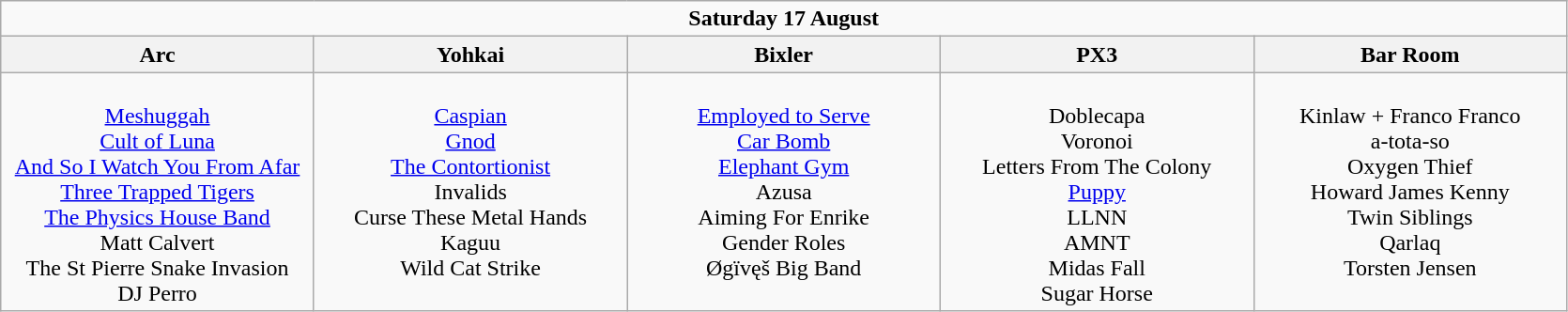<table class="wikitable">
<tr>
<td colspan="5" style="text-align:center;"><strong>Saturday 17 August</strong></td>
</tr>
<tr>
<th>Arc</th>
<th>Yohkai</th>
<th>Bixler</th>
<th>PX3</th>
<th>Bar Room</th>
</tr>
<tr>
<td style="text-align:center; vertical-align:top; width:215px;"><br><a href='#'>Meshuggah</a><br>
<a href='#'>Cult of Luna</a><br>
<a href='#'>And So I Watch You From Afar</a><br>
<a href='#'>Three Trapped Tigers</a><br>
<a href='#'>The Physics House Band</a><br>
Matt Calvert<br>
The St Pierre Snake Invasion<br>
DJ Perro<br></td>
<td style="text-align:center; vertical-align:top; width:215px;"><br><a href='#'>Caspian</a><br>
<a href='#'>Gnod</a><br>
<a href='#'>The Contortionist</a><br>
Invalids<br>
Curse These Metal Hands<br>
Kaguu<br>
Wild Cat Strike<br></td>
<td style="text-align:center; vertical-align:top; width:215px;"><br><a href='#'>Employed to Serve</a><br>
<a href='#'>Car Bomb</a><br>
<a href='#'>Elephant Gym</a><br>
Azusa<br>
Aiming For Enrike<br>
Gender Roles<br>
Øgïvęš Big Band<br></td>
<td style="text-align:center; vertical-align:top; width:215px;"><br>Doblecapa<br>
Voronoi<br>
Letters From The Colony<br>
<a href='#'>Puppy</a><br>
LLNN<br>
AMNT<br>
Midas Fall<br>
Sugar Horse<br></td>
<td style="text-align:center; vertical-align:top; width:215px;"><br>Kinlaw + Franco Franco<br>
a-tota-so<br>
Oxygen Thief<br>
Howard James Kenny<br>
Twin Siblings<br>
Qarlaq<br>
Torsten Jensen<br></td>
</tr>
</table>
